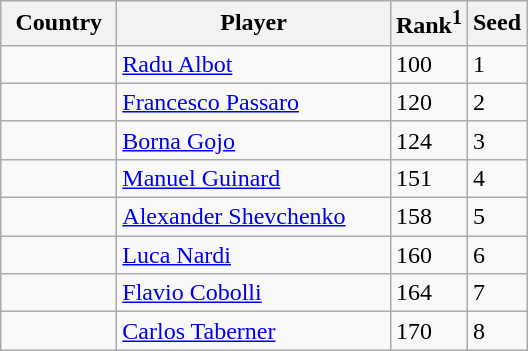<table class="sortable wikitable">
<tr>
<th width="70">Country</th>
<th width="175">Player</th>
<th>Rank<sup>1</sup></th>
<th>Seed</th>
</tr>
<tr>
<td></td>
<td><a href='#'>Radu Albot</a></td>
<td>100</td>
<td>1</td>
</tr>
<tr>
<td></td>
<td><a href='#'>Francesco Passaro</a></td>
<td>120</td>
<td>2</td>
</tr>
<tr>
<td></td>
<td><a href='#'>Borna Gojo</a></td>
<td>124</td>
<td>3</td>
</tr>
<tr>
<td></td>
<td><a href='#'>Manuel Guinard</a></td>
<td>151</td>
<td>4</td>
</tr>
<tr>
<td></td>
<td><a href='#'>Alexander Shevchenko</a></td>
<td>158</td>
<td>5</td>
</tr>
<tr>
<td></td>
<td><a href='#'>Luca Nardi</a></td>
<td>160</td>
<td>6</td>
</tr>
<tr>
<td></td>
<td><a href='#'>Flavio Cobolli</a></td>
<td>164</td>
<td>7</td>
</tr>
<tr>
<td></td>
<td><a href='#'>Carlos Taberner</a></td>
<td>170</td>
<td>8</td>
</tr>
</table>
